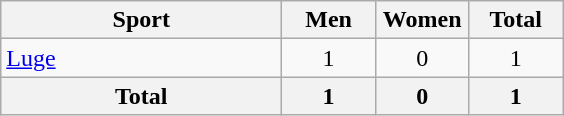<table class="wikitable sortable" style="text-align:center;">
<tr>
<th width=180>Sport</th>
<th width=55>Men</th>
<th width=55>Women</th>
<th width=55>Total</th>
</tr>
<tr>
<td align=left><a href='#'>Luge</a></td>
<td>1</td>
<td>0</td>
<td>1</td>
</tr>
<tr>
<th>Total</th>
<th>1</th>
<th>0</th>
<th>1</th>
</tr>
</table>
